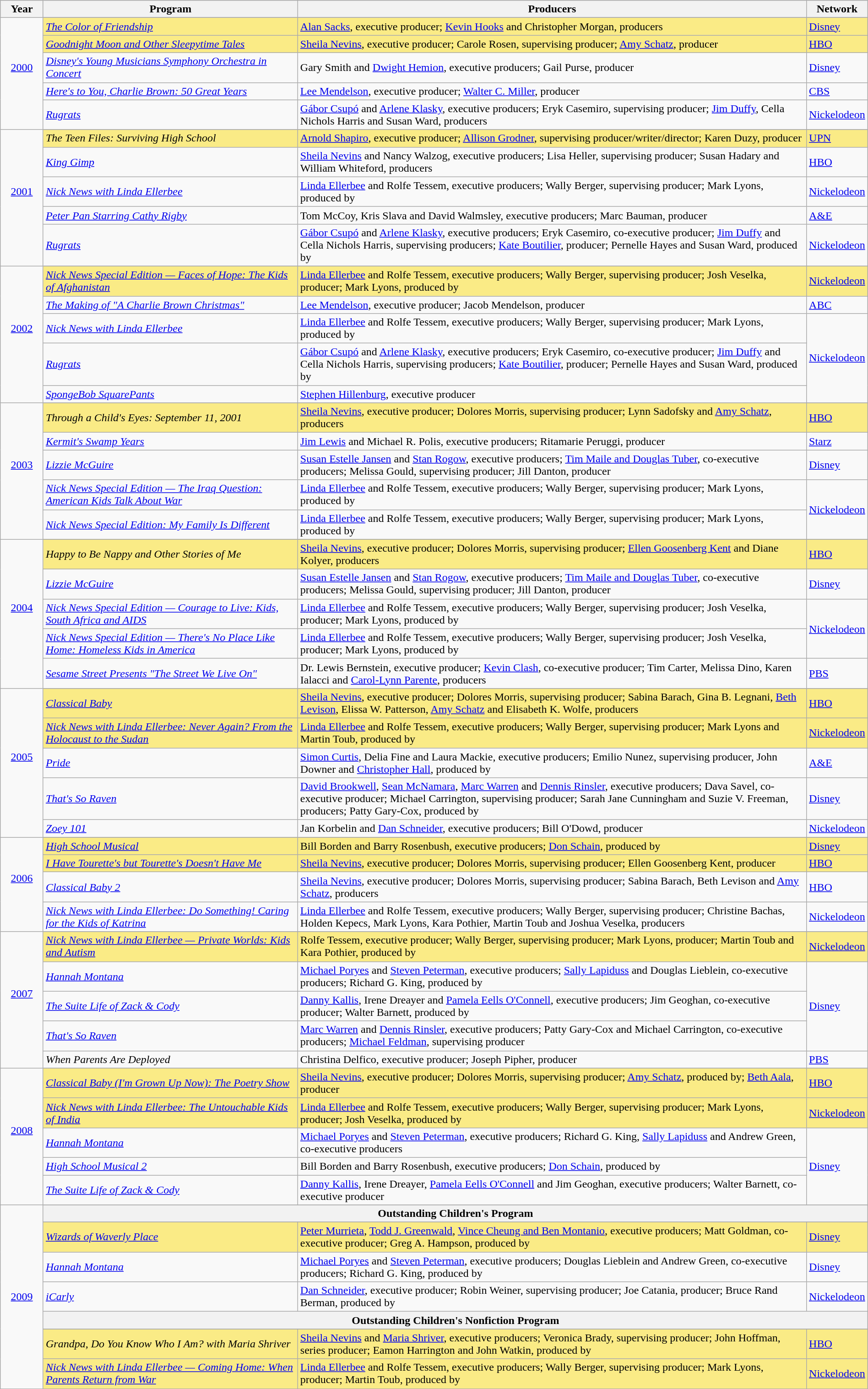<table class="wikitable" style="width:100%">
<tr bgcolor="#bebebe">
<th width="5%">Year</th>
<th width="30%">Program</th>
<th width="60%">Producers</th>
<th width="5%">Network</th>
</tr>
<tr>
<td rowspan=6 style="text-align:center"><a href='#'>2000</a><br><br></td>
</tr>
<tr style="background:#FAEB86;">
<td><em><a href='#'>The Color of Friendship</a></em></td>
<td><a href='#'>Alan Sacks</a>, executive producer; <a href='#'>Kevin Hooks</a> and Christopher Morgan, producers</td>
<td><a href='#'>Disney</a></td>
</tr>
<tr style="background:#FAEB86;">
<td><em><a href='#'>Goodnight Moon and Other Sleepytime Tales</a></em></td>
<td><a href='#'>Sheila Nevins</a>, executive producer; Carole Rosen, supervising producer; <a href='#'>Amy Schatz</a>, producer</td>
<td><a href='#'>HBO</a></td>
</tr>
<tr>
<td><em><a href='#'>Disney's Young Musicians Symphony Orchestra in Concert</a></em></td>
<td>Gary Smith and <a href='#'>Dwight Hemion</a>, executive producers; Gail Purse, producer</td>
<td><a href='#'>Disney</a></td>
</tr>
<tr>
<td><em><a href='#'>Here's to You, Charlie Brown: 50 Great Years</a></em></td>
<td><a href='#'>Lee Mendelson</a>, executive producer; <a href='#'>Walter C. Miller</a>, producer</td>
<td><a href='#'>CBS</a></td>
</tr>
<tr>
<td><em><a href='#'>Rugrats</a></em></td>
<td><a href='#'>Gábor Csupó</a> and <a href='#'>Arlene Klasky</a>, executive producers; Eryk Casemiro, supervising producer; <a href='#'>Jim Duffy</a>, Cella Nichols Harris and Susan Ward, producers</td>
<td><a href='#'>Nickelodeon</a></td>
</tr>
<tr>
<td rowspan=6 style="text-align:center"><a href='#'>2001</a><br><br></td>
</tr>
<tr style="background:#FAEB86;">
<td><em>The Teen Files: Surviving High School</em></td>
<td><a href='#'>Arnold Shapiro</a>, executive producer; <a href='#'>Allison Grodner</a>, supervising producer/writer/director; Karen Duzy, producer</td>
<td><a href='#'>UPN</a></td>
</tr>
<tr>
<td><em><a href='#'>King Gimp</a></em></td>
<td><a href='#'>Sheila Nevins</a> and Nancy Walzog, executive producers; Lisa Heller, supervising producer; Susan Hadary and William Whiteford, producers</td>
<td><a href='#'>HBO</a></td>
</tr>
<tr>
<td><em><a href='#'>Nick News with Linda Ellerbee</a></em></td>
<td><a href='#'>Linda Ellerbee</a> and Rolfe Tessem, executive producers; Wally Berger, supervising producer; Mark Lyons, produced by</td>
<td><a href='#'>Nickelodeon</a></td>
</tr>
<tr>
<td><em><a href='#'>Peter Pan Starring Cathy Rigby</a></em></td>
<td>Tom McCoy, Kris Slava and David Walmsley, executive producers; Marc Bauman, producer</td>
<td><a href='#'>A&E</a></td>
</tr>
<tr>
<td><em><a href='#'>Rugrats</a></em></td>
<td><a href='#'>Gábor Csupó</a> and <a href='#'>Arlene Klasky</a>, executive producers; Eryk Casemiro, co-executive producer; <a href='#'>Jim Duffy</a> and Cella Nichols Harris, supervising producers; <a href='#'>Kate Boutilier</a>, producer; Pernelle Hayes and Susan Ward, produced by</td>
<td><a href='#'>Nickelodeon</a></td>
</tr>
<tr>
<td rowspan=6 style="text-align:center"><a href='#'>2002</a><br><br></td>
</tr>
<tr style="background:#FAEB86;">
<td><em><a href='#'>Nick News Special Edition — Faces of Hope: The Kids of Afghanistan</a></em></td>
<td><a href='#'>Linda Ellerbee</a> and Rolfe Tessem, executive producers; Wally Berger, supervising producer; Josh Veselka, producer; Mark Lyons, produced by</td>
<td><a href='#'>Nickelodeon</a></td>
</tr>
<tr>
<td><em><a href='#'>The Making of "A Charlie Brown Christmas"</a></em></td>
<td><a href='#'>Lee Mendelson</a>, executive producer; Jacob Mendelson, producer</td>
<td><a href='#'>ABC</a></td>
</tr>
<tr>
<td><em><a href='#'>Nick News with Linda Ellerbee</a></em></td>
<td><a href='#'>Linda Ellerbee</a> and Rolfe Tessem, executive producers; Wally Berger, supervising producer; Mark Lyons, produced by</td>
<td rowspan=3><a href='#'>Nickelodeon</a></td>
</tr>
<tr>
<td><em><a href='#'>Rugrats</a></em></td>
<td><a href='#'>Gábor Csupó</a> and <a href='#'>Arlene Klasky</a>, executive producers; Eryk Casemiro, co-executive producer; <a href='#'>Jim Duffy</a> and Cella Nichols Harris, supervising producers; <a href='#'>Kate Boutilier</a>, producer; Pernelle Hayes and Susan Ward, produced by</td>
</tr>
<tr>
<td><em><a href='#'>SpongeBob SquarePants</a></em></td>
<td><a href='#'>Stephen Hillenburg</a>, executive producer</td>
</tr>
<tr>
<td rowspan=6 style="text-align:center"><a href='#'>2003</a><br><br></td>
</tr>
<tr style="background:#FAEB86;">
<td><em>Through a Child's Eyes: September 11, 2001</em></td>
<td><a href='#'>Sheila Nevins</a>, executive producer; Dolores Morris, supervising producer; Lynn Sadofsky and <a href='#'>Amy Schatz</a>, producers</td>
<td><a href='#'>HBO</a></td>
</tr>
<tr>
<td><em><a href='#'>Kermit's Swamp Years</a></em></td>
<td><a href='#'>Jim Lewis</a> and Michael R. Polis, executive producers; Ritamarie Peruggi, producer</td>
<td><a href='#'>Starz</a></td>
</tr>
<tr>
<td><em><a href='#'>Lizzie McGuire</a></em></td>
<td><a href='#'>Susan Estelle Jansen</a> and <a href='#'>Stan Rogow</a>, executive producers; <a href='#'>Tim Maile and Douglas Tuber</a>, co-executive producers; Melissa Gould, supervising producer; Jill Danton, producer</td>
<td><a href='#'>Disney</a></td>
</tr>
<tr>
<td><em><a href='#'>Nick News Special Edition — The Iraq Question: American Kids Talk About War</a></em></td>
<td><a href='#'>Linda Ellerbee</a> and Rolfe Tessem, executive producers; Wally Berger, supervising producer; Mark Lyons, produced by</td>
<td rowspan=2><a href='#'>Nickelodeon</a></td>
</tr>
<tr>
<td><em><a href='#'>Nick News Special Edition: My Family Is Different</a></em></td>
<td><a href='#'>Linda Ellerbee</a> and Rolfe Tessem, executive producers; Wally Berger, supervising producer; Mark Lyons, produced by</td>
</tr>
<tr>
<td rowspan=6 style="text-align:center"><a href='#'>2004</a><br><br></td>
</tr>
<tr style="background:#FAEB86;">
<td><em>Happy to Be Nappy and Other Stories of Me</em></td>
<td><a href='#'>Sheila Nevins</a>, executive producer; Dolores Morris, supervising producer; <a href='#'>Ellen Goosenberg Kent</a> and Diane Kolyer, producers</td>
<td><a href='#'>HBO</a></td>
</tr>
<tr>
<td><em><a href='#'>Lizzie McGuire</a></em></td>
<td><a href='#'>Susan Estelle Jansen</a> and <a href='#'>Stan Rogow</a>, executive producers; <a href='#'>Tim Maile and Douglas Tuber</a>, co-executive producers; Melissa Gould, supervising producer; Jill Danton, producer</td>
<td><a href='#'>Disney</a></td>
</tr>
<tr>
<td><em><a href='#'>Nick News Special Edition — Courage to Live: Kids, South Africa and AIDS</a></em></td>
<td><a href='#'>Linda Ellerbee</a> and Rolfe Tessem, executive producers; Wally Berger, supervising producer; Josh Veselka, producer; Mark Lyons, produced by</td>
<td rowspan=2><a href='#'>Nickelodeon</a></td>
</tr>
<tr>
<td><em><a href='#'>Nick News Special Edition — There's No Place Like Home: Homeless Kids in America</a></em></td>
<td><a href='#'>Linda Ellerbee</a> and Rolfe Tessem, executive producers; Wally Berger, supervising producer; Josh Veselka, producer; Mark Lyons, produced by</td>
</tr>
<tr>
<td><em><a href='#'>Sesame Street Presents "The Street We Live On"</a></em></td>
<td>Dr. Lewis Bernstein, executive producer; <a href='#'>Kevin Clash</a>, co-executive producer; Tim Carter, Melissa Dino, Karen Ialacci and <a href='#'>Carol-Lynn Parente</a>, producers</td>
<td><a href='#'>PBS</a></td>
</tr>
<tr>
<td rowspan=6 style="text-align:center"><a href='#'>2005</a><br><br></td>
</tr>
<tr style="background:#FAEB86;">
<td><em><a href='#'>Classical Baby</a></em></td>
<td><a href='#'>Sheila Nevins</a>, executive producer; Dolores Morris, supervising producer; Sabina Barach, Gina B. Legnani, <a href='#'>Beth Levison</a>, Elissa W. Patterson, <a href='#'>Amy Schatz</a> and Elisabeth K. Wolfe, producers</td>
<td><a href='#'>HBO</a></td>
</tr>
<tr style="background:#FAEB86;">
<td><em><a href='#'>Nick News with Linda Ellerbee: Never Again? From the Holocaust to the Sudan</a></em></td>
<td><a href='#'>Linda Ellerbee</a> and Rolfe Tessem, executive producers; Wally Berger, supervising producer; Mark Lyons and Martin Toub, produced by</td>
<td><a href='#'>Nickelodeon</a></td>
</tr>
<tr>
<td><em><a href='#'>Pride</a></em></td>
<td><a href='#'>Simon Curtis</a>, Delia Fine and Laura Mackie, executive producers; Emilio Nunez, supervising producer, John Downer and <a href='#'>Christopher Hall</a>, produced by</td>
<td><a href='#'>A&E</a></td>
</tr>
<tr>
<td><em><a href='#'>That's So Raven</a></em></td>
<td><a href='#'>David Brookwell</a>, <a href='#'>Sean McNamara</a>, <a href='#'>Marc Warren</a> and <a href='#'>Dennis Rinsler</a>, executive producers; Dava Savel, co-executive producer; Michael Carrington, supervising producer; Sarah Jane Cunningham and Suzie V. Freeman, producers; Patty Gary-Cox, produced by</td>
<td><a href='#'>Disney</a></td>
</tr>
<tr>
<td><em><a href='#'>Zoey 101</a></em></td>
<td>Jan Korbelin and <a href='#'>Dan Schneider</a>, executive producers; Bill O'Dowd, producer</td>
<td><a href='#'>Nickelodeon</a></td>
</tr>
<tr>
<td rowspan=5 style="text-align:center"><a href='#'>2006</a><br><br></td>
</tr>
<tr style="background:#FAEB86;">
<td><em><a href='#'>High School Musical</a></em></td>
<td>Bill Borden and Barry Rosenbush, executive producers; <a href='#'>Don Schain</a>, produced by</td>
<td><a href='#'>Disney</a></td>
</tr>
<tr style="background:#FAEB86;">
<td><em><a href='#'>I Have Tourette's but Tourette's Doesn't Have Me</a></em></td>
<td><a href='#'>Sheila Nevins</a>, executive producer; Dolores Morris, supervising producer; Ellen Goosenberg Kent, producer</td>
<td><a href='#'>HBO</a></td>
</tr>
<tr>
<td><em><a href='#'>Classical Baby 2</a></em></td>
<td><a href='#'>Sheila Nevins</a>, executive producer; Dolores Morris, supervising producer; Sabina Barach, Beth Levison and <a href='#'>Amy Schatz</a>, producers</td>
<td><a href='#'>HBO</a></td>
</tr>
<tr>
<td><em><a href='#'>Nick News with Linda Ellerbee: Do Something! Caring for the Kids of Katrina</a></em></td>
<td><a href='#'>Linda Ellerbee</a> and Rolfe Tessem, executive producers; Wally Berger, supervising producer; Christine Bachas, Holden Kepecs, Mark Lyons, Kara Pothier, Martin Toub and Joshua Veselka, producers</td>
<td><a href='#'>Nickelodeon</a></td>
</tr>
<tr>
<td rowspan=6 style="text-align:center"><a href='#'>2007</a><br><br></td>
</tr>
<tr style="background:#FAEB86;">
<td><em><a href='#'>Nick News with Linda Ellerbee — Private Worlds: Kids and Autism</a></em></td>
<td>Rolfe Tessem, executive producer; Wally Berger, supervising producer; Mark Lyons, producer; Martin Toub and Kara Pothier, produced by</td>
<td><a href='#'>Nickelodeon</a></td>
</tr>
<tr>
<td><em><a href='#'>Hannah Montana</a></em></td>
<td><a href='#'>Michael Poryes</a> and <a href='#'>Steven Peterman</a>, executive producers; <a href='#'>Sally Lapiduss</a> and Douglas Lieblein, co-executive producers; Richard G. King, produced by</td>
<td rowspan=3><a href='#'>Disney</a></td>
</tr>
<tr>
<td><em><a href='#'>The Suite Life of Zack & Cody</a></em></td>
<td><a href='#'>Danny Kallis</a>, Irene Dreayer and <a href='#'>Pamela Eells O'Connell</a>, executive producers; Jim Geoghan, co-executive producer; Walter Barnett, produced by</td>
</tr>
<tr>
<td><em><a href='#'>That's So Raven</a></em></td>
<td><a href='#'>Marc Warren</a> and <a href='#'>Dennis Rinsler</a>, executive producers; Patty Gary-Cox and Michael Carrington, co-executive producers; <a href='#'>Michael Feldman</a>, supervising producer</td>
</tr>
<tr>
<td><em>When Parents Are Deployed</em></td>
<td>Christina Delfico, executive producer; Joseph Pipher, producer</td>
<td><a href='#'>PBS</a></td>
</tr>
<tr>
<td rowspan=6 style="text-align:center"><a href='#'>2008</a><br><br></td>
</tr>
<tr style="background:#FAEB86;">
<td><em><a href='#'>Classical Baby (I'm Grown Up Now): The Poetry Show</a></em></td>
<td><a href='#'>Sheila Nevins</a>, executive producer; Dolores Morris, supervising producer; <a href='#'>Amy Schatz</a>, produced by; <a href='#'>Beth Aala</a>, producer</td>
<td><a href='#'>HBO</a></td>
</tr>
<tr style="background:#FAEB86;">
<td><em><a href='#'>Nick News with Linda Ellerbee: The Untouchable Kids of India</a></em></td>
<td><a href='#'>Linda Ellerbee</a> and Rolfe Tessem, executive producers; Wally Berger, supervising producer; Mark Lyons, producer; Josh Veselka, produced by</td>
<td><a href='#'>Nickelodeon</a></td>
</tr>
<tr>
<td><em><a href='#'>Hannah Montana</a></em></td>
<td><a href='#'>Michael Poryes</a> and <a href='#'>Steven Peterman</a>, executive producers; Richard G. King, <a href='#'>Sally Lapiduss</a> and Andrew Green, co-executive producers</td>
<td rowspan=3><a href='#'>Disney</a></td>
</tr>
<tr>
<td><em><a href='#'>High School Musical 2</a></em></td>
<td>Bill Borden and Barry Rosenbush, executive producers; <a href='#'>Don Schain</a>, produced by</td>
</tr>
<tr>
<td><em><a href='#'>The Suite Life of Zack & Cody</a></em></td>
<td><a href='#'>Danny Kallis</a>, Irene Dreayer, <a href='#'>Pamela Eells O'Connell</a> and Jim Geoghan, executive producers; Walter Barnett, co-executive producer</td>
</tr>
<tr>
<td rowspan=11 style="text-align:center"><a href='#'>2009</a><br></td>
</tr>
<tr>
<th colspan="4">Outstanding Children's Program</th>
</tr>
<tr>
</tr>
<tr style="background:#FAEB86;">
<td><em><a href='#'>Wizards of Waverly Place</a></em></td>
<td><a href='#'>Peter Murrieta</a>, <a href='#'>Todd J. Greenwald</a>, <a href='#'>Vince Cheung and Ben Montanio</a>, executive producers; Matt Goldman, co-executive producer; Greg A. Hampson, produced by</td>
<td><a href='#'>Disney</a></td>
</tr>
<tr>
<td><em><a href='#'>Hannah Montana</a></em></td>
<td><a href='#'>Michael Poryes</a> and <a href='#'>Steven Peterman</a>, executive producers; Douglas Lieblein and Andrew Green, co-executive producers; Richard G. King, produced by</td>
<td><a href='#'>Disney</a></td>
</tr>
<tr>
<td><em><a href='#'>iCarly</a></em></td>
<td><a href='#'>Dan Schneider</a>, executive producer; Robin Weiner, supervising producer; Joe Catania, producer; Bruce Rand Berman, produced by</td>
<td><a href='#'>Nickelodeon</a></td>
</tr>
<tr>
<th colspan="4">Outstanding Children's Nonfiction Program</th>
</tr>
<tr>
</tr>
<tr style="background:#FAEB86;">
<td><em>Grandpa, Do You Know Who I Am? with Maria Shriver</em></td>
<td><a href='#'>Sheila Nevins</a> and <a href='#'>Maria Shriver</a>, executive producers; Veronica Brady, supervising producer; John Hoffman, series producer; Eamon Harrington and John Watkin, produced by</td>
<td><a href='#'>HBO</a></td>
</tr>
<tr style="background:#FAEB86;">
<td><em><a href='#'>Nick News with Linda Ellerbee — Coming Home: When Parents Return from War</a></em></td>
<td><a href='#'>Linda Ellerbee</a> and Rolfe Tessem, executive producers; Wally Berger, supervising producer; Mark Lyons, producer; Martin Toub, produced by</td>
<td><a href='#'>Nickelodeon</a></td>
</tr>
<tr>
</tr>
</table>
